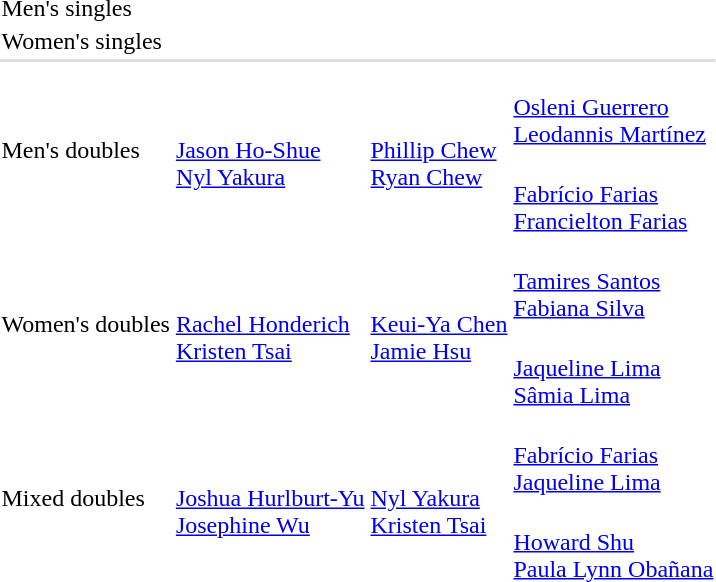<table>
<tr>
<td rowspan=2>Men's singles <br></td>
<td rowspan=2></td>
<td rowspan=2></td>
<td></td>
</tr>
<tr>
<td></td>
</tr>
<tr>
<td rowspan=2>Women's singles <br></td>
<td rowspan=2></td>
<td rowspan=2></td>
<td></td>
</tr>
<tr>
<td></td>
</tr>
<tr bgcolor=#DDDDDD>
<td colspan=7></td>
</tr>
<tr>
<td rowspan=2>Men's doubles <br></td>
<td rowspan=2><br><a href='#'>Jason Ho-Shue</a><br><a href='#'>Nyl Yakura</a></td>
<td rowspan=2><br><a href='#'>Phillip Chew</a><br><a href='#'>Ryan Chew</a></td>
<td><br><a href='#'>Osleni Guerrero</a><br><a href='#'>Leodannis Martínez</a></td>
</tr>
<tr>
<td><br><a href='#'>Fabrício Farias</a><br><a href='#'>Francielton Farias</a></td>
</tr>
<tr>
<td rowspan=2>Women's doubles <br></td>
<td rowspan=2><br><a href='#'>Rachel Honderich</a><br><a href='#'>Kristen Tsai</a></td>
<td rowspan=2><br><a href='#'>Keui-Ya Chen</a><br><a href='#'>Jamie Hsu</a></td>
<td><br><a href='#'>Tamires Santos</a><br><a href='#'>Fabiana Silva</a></td>
</tr>
<tr>
<td><br><a href='#'>Jaqueline Lima</a><br><a href='#'>Sâmia Lima</a></td>
</tr>
<tr>
<td rowspan=2>Mixed doubles <br></td>
<td rowspan=2><br><a href='#'>Joshua Hurlburt-Yu</a> <br> <a href='#'>Josephine Wu</a></td>
<td rowspan=2><br><a href='#'>Nyl Yakura</a>  <br> <a href='#'>Kristen Tsai</a></td>
<td><br><a href='#'>Fabrício Farias</a><br><a href='#'>Jaqueline Lima</a></td>
</tr>
<tr>
<td><br><a href='#'>Howard Shu</a><br><a href='#'>Paula Lynn Obañana</a></td>
</tr>
</table>
